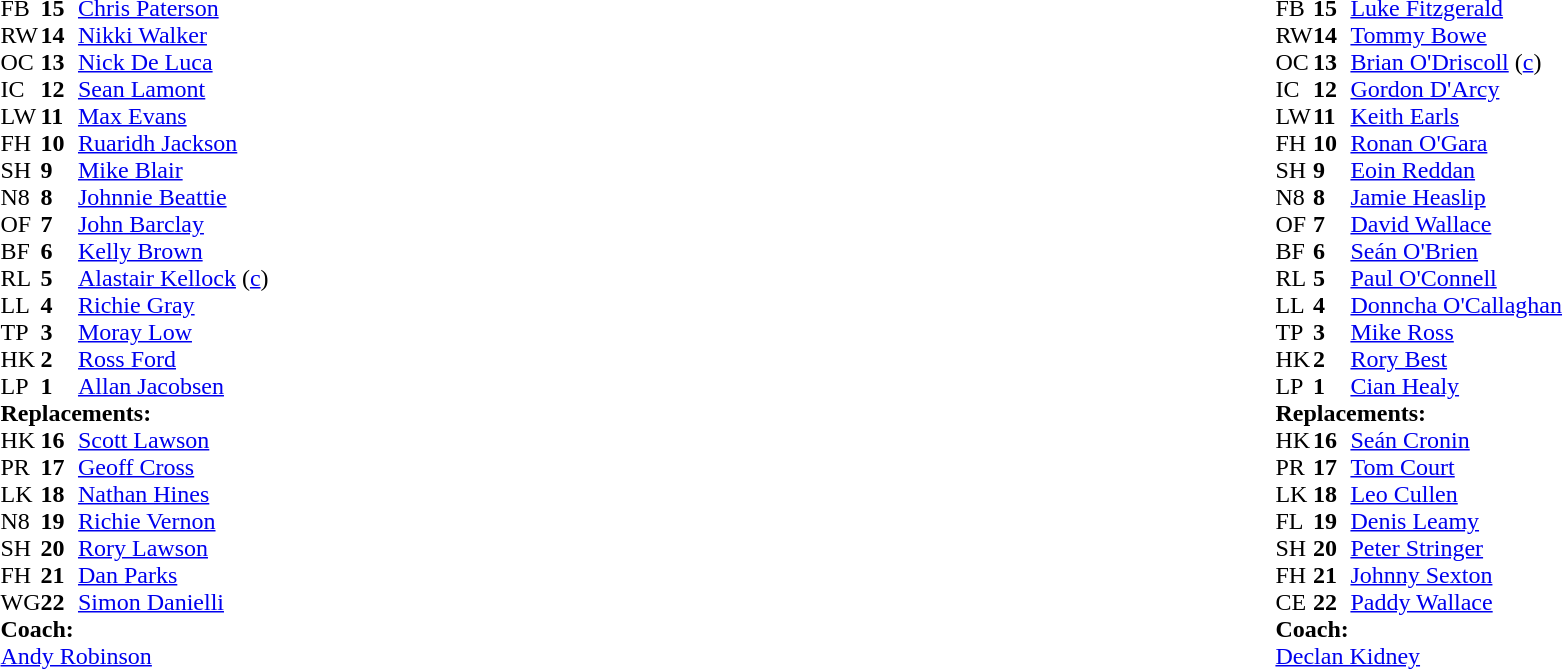<table width="100%">
<tr>
<td valign="top" width="50%"><br><table cellspacing="0" cellpadding="0">
<tr>
<th width="25"></th>
<th width="25"></th>
</tr>
<tr>
<td>FB</td>
<td><strong>15</strong></td>
<td><a href='#'>Chris Paterson</a></td>
</tr>
<tr>
<td>RW</td>
<td><strong>14</strong></td>
<td><a href='#'>Nikki Walker</a></td>
<td></td>
<td></td>
</tr>
<tr>
<td>OC</td>
<td><strong>13</strong></td>
<td><a href='#'>Nick De Luca</a></td>
</tr>
<tr>
<td>IC</td>
<td><strong>12</strong></td>
<td><a href='#'>Sean Lamont</a></td>
</tr>
<tr>
<td>LW</td>
<td><strong>11</strong></td>
<td><a href='#'>Max Evans</a></td>
</tr>
<tr>
<td>FH</td>
<td><strong>10</strong></td>
<td><a href='#'>Ruaridh Jackson</a></td>
<td></td>
<td></td>
</tr>
<tr>
<td>SH</td>
<td><strong>9</strong></td>
<td><a href='#'>Mike Blair</a></td>
<td></td>
<td></td>
</tr>
<tr>
<td>N8</td>
<td><strong>8</strong></td>
<td><a href='#'>Johnnie Beattie</a></td>
<td></td>
<td></td>
<td></td>
<td></td>
</tr>
<tr>
<td>OF</td>
<td><strong>7</strong></td>
<td><a href='#'>John Barclay</a></td>
<td></td>
<td></td>
</tr>
<tr>
<td>BF</td>
<td><strong>6</strong></td>
<td><a href='#'>Kelly Brown</a></td>
</tr>
<tr>
<td>RL</td>
<td><strong>5</strong></td>
<td><a href='#'>Alastair Kellock</a> (<a href='#'>c</a>)</td>
</tr>
<tr>
<td>LL</td>
<td><strong>4</strong></td>
<td><a href='#'>Richie Gray</a></td>
</tr>
<tr>
<td>TP</td>
<td><strong>3</strong></td>
<td><a href='#'>Moray Low</a></td>
<td></td>
<td></td>
</tr>
<tr>
<td>HK</td>
<td><strong>2</strong></td>
<td><a href='#'>Ross Ford</a></td>
<td></td>
<td></td>
</tr>
<tr>
<td>LP</td>
<td><strong>1</strong></td>
<td><a href='#'>Allan Jacobsen</a></td>
<td></td>
</tr>
<tr>
<td colspan="3"><strong>Replacements:</strong></td>
</tr>
<tr>
<td>HK</td>
<td><strong>16</strong></td>
<td><a href='#'>Scott Lawson</a></td>
<td></td>
<td></td>
</tr>
<tr>
<td>PR</td>
<td><strong>17</strong></td>
<td><a href='#'>Geoff Cross</a></td>
<td></td>
<td></td>
<td></td>
<td></td>
</tr>
<tr>
<td>LK</td>
<td><strong>18</strong></td>
<td><a href='#'>Nathan Hines</a></td>
<td></td>
<td></td>
</tr>
<tr>
<td>N8</td>
<td><strong>19</strong></td>
<td><a href='#'>Richie Vernon</a></td>
<td></td>
<td></td>
</tr>
<tr>
<td>SH</td>
<td><strong>20</strong></td>
<td><a href='#'>Rory Lawson</a></td>
<td></td>
<td></td>
</tr>
<tr>
<td>FH</td>
<td><strong>21</strong></td>
<td><a href='#'>Dan Parks</a></td>
<td></td>
<td></td>
</tr>
<tr>
<td>WG</td>
<td><strong>22</strong></td>
<td><a href='#'>Simon Danielli</a></td>
<td></td>
<td></td>
</tr>
<tr>
<td colspan="3"><strong>Coach:</strong></td>
</tr>
<tr>
<td colspan="4"> <a href='#'>Andy Robinson</a></td>
</tr>
</table>
</td>
<td valign="top"></td>
<td valign="top" width="50%"><br><table cellspacing="0" cellpadding="0" align="center">
<tr>
<th width="25"></th>
<th width="25"></th>
</tr>
<tr>
<td>FB</td>
<td><strong>15</strong></td>
<td><a href='#'>Luke Fitzgerald</a></td>
</tr>
<tr>
<td>RW</td>
<td><strong>14</strong></td>
<td><a href='#'>Tommy Bowe</a></td>
</tr>
<tr>
<td>OC</td>
<td><strong>13</strong></td>
<td><a href='#'>Brian O'Driscoll</a> (<a href='#'>c</a>)</td>
</tr>
<tr>
<td>IC</td>
<td><strong>12</strong></td>
<td><a href='#'>Gordon D'Arcy</a></td>
</tr>
<tr>
<td>LW</td>
<td><strong>11</strong></td>
<td><a href='#'>Keith Earls</a></td>
</tr>
<tr>
<td>FH</td>
<td><strong>10</strong></td>
<td><a href='#'>Ronan O'Gara</a></td>
<td></td>
<td></td>
</tr>
<tr>
<td>SH</td>
<td><strong>9</strong></td>
<td><a href='#'>Eoin Reddan</a></td>
<td></td>
<td></td>
</tr>
<tr>
<td>N8</td>
<td><strong>8</strong></td>
<td><a href='#'>Jamie Heaslip</a></td>
</tr>
<tr>
<td>OF</td>
<td><strong>7</strong></td>
<td><a href='#'>David Wallace</a></td>
<td></td>
<td></td>
</tr>
<tr>
<td>BF</td>
<td><strong>6</strong></td>
<td><a href='#'>Seán O'Brien</a></td>
</tr>
<tr>
<td>RL</td>
<td><strong>5</strong></td>
<td><a href='#'>Paul O'Connell</a></td>
</tr>
<tr>
<td>LL</td>
<td><strong>4</strong></td>
<td><a href='#'>Donncha O'Callaghan</a></td>
<td></td>
<td></td>
</tr>
<tr>
<td>TP</td>
<td><strong>3</strong></td>
<td><a href='#'>Mike Ross</a></td>
<td></td>
<td></td>
</tr>
<tr>
<td>HK</td>
<td><strong>2</strong></td>
<td><a href='#'>Rory Best</a></td>
<td></td>
<td></td>
</tr>
<tr>
<td>LP</td>
<td><strong>1</strong></td>
<td><a href='#'>Cian Healy</a></td>
</tr>
<tr>
<td colspan="3"><strong>Replacements:</strong></td>
</tr>
<tr>
<td>HK</td>
<td><strong>16</strong></td>
<td><a href='#'>Seán Cronin</a></td>
<td></td>
<td></td>
</tr>
<tr>
<td>PR</td>
<td><strong>17</strong></td>
<td><a href='#'>Tom Court</a></td>
<td></td>
<td></td>
</tr>
<tr>
<td>LK</td>
<td><strong>18</strong></td>
<td><a href='#'>Leo Cullen</a></td>
<td></td>
<td></td>
</tr>
<tr>
<td>FL</td>
<td><strong>19</strong></td>
<td><a href='#'>Denis Leamy</a></td>
<td></td>
<td></td>
</tr>
<tr>
<td>SH</td>
<td><strong>20</strong></td>
<td><a href='#'>Peter Stringer</a></td>
<td></td>
<td></td>
</tr>
<tr>
<td>FH</td>
<td><strong>21</strong></td>
<td><a href='#'>Johnny Sexton</a></td>
<td></td>
<td></td>
</tr>
<tr>
<td>CE</td>
<td><strong>22</strong></td>
<td><a href='#'>Paddy Wallace</a></td>
</tr>
<tr>
<td colspan="3"><strong>Coach:</strong></td>
</tr>
<tr>
<td colspan="4"> <a href='#'>Declan Kidney</a></td>
</tr>
</table>
</td>
</tr>
</table>
